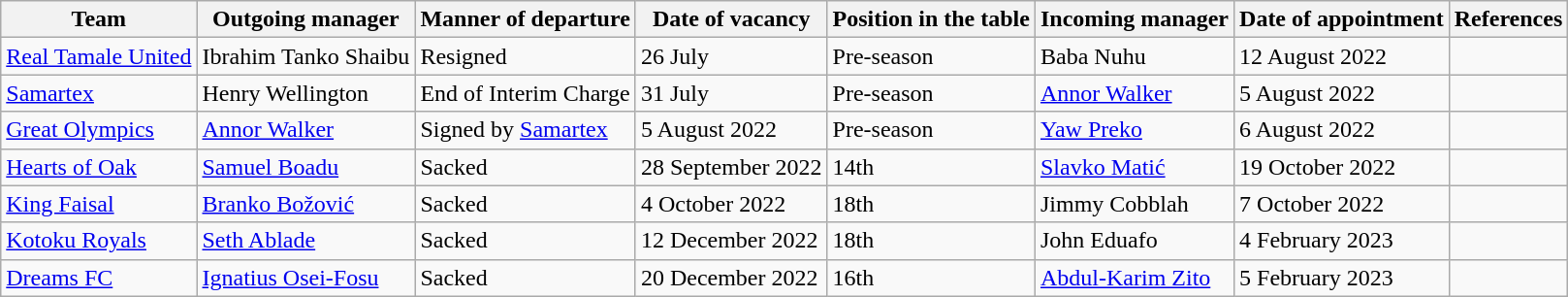<table class="wikitable">
<tr>
<th>Team</th>
<th>Outgoing manager</th>
<th>Manner of departure</th>
<th>Date of vacancy</th>
<th>Position in the table</th>
<th>Incoming manager</th>
<th>Date of appointment</th>
<th>References</th>
</tr>
<tr>
<td><a href='#'>Real Tamale United</a></td>
<td>Ibrahim Tanko Shaibu</td>
<td>Resigned</td>
<td>26 July</td>
<td>Pre-season</td>
<td>Baba Nuhu</td>
<td>12 August 2022</td>
<td></td>
</tr>
<tr>
<td><a href='#'>Samartex</a></td>
<td>Henry Wellington</td>
<td>End of Interim Charge</td>
<td>31 July</td>
<td>Pre-season</td>
<td><a href='#'>Annor Walker</a></td>
<td>5 August 2022</td>
<td></td>
</tr>
<tr>
<td><a href='#'>Great Olympics</a></td>
<td><a href='#'>Annor Walker</a></td>
<td>Signed by <a href='#'>Samartex</a></td>
<td>5 August 2022</td>
<td>Pre-season</td>
<td><a href='#'>Yaw Preko</a></td>
<td>6 August 2022</td>
<td></td>
</tr>
<tr>
<td><a href='#'>Hearts of Oak</a></td>
<td><a href='#'>Samuel Boadu</a></td>
<td>Sacked</td>
<td>28 September 2022</td>
<td>14th</td>
<td><a href='#'>Slavko Matić</a></td>
<td>19 October 2022</td>
<td></td>
</tr>
<tr>
<td><a href='#'>King Faisal</a></td>
<td><a href='#'>Branko Božović</a></td>
<td>Sacked</td>
<td>4 October 2022</td>
<td>18th</td>
<td>Jimmy Cobblah</td>
<td>7 October 2022</td>
<td></td>
</tr>
<tr>
<td><a href='#'>Kotoku Royals</a></td>
<td><a href='#'>Seth Ablade</a></td>
<td>Sacked</td>
<td>12 December 2022</td>
<td>18th</td>
<td>John Eduafo</td>
<td>4 February 2023</td>
<td></td>
</tr>
<tr>
<td><a href='#'>Dreams FC</a></td>
<td><a href='#'>Ignatius Osei-Fosu</a></td>
<td>Sacked</td>
<td>20 December 2022</td>
<td>16th</td>
<td><a href='#'>Abdul-Karim Zito</a></td>
<td>5 February 2023</td>
</tr>
</table>
